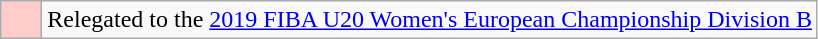<table class="wikitable">
<tr>
<td style="background: #ffcccc; width:20px;"></td>
<td>Relegated to the <a href='#'>2019 FIBA U20 Women's European Championship Division B</a></td>
</tr>
</table>
